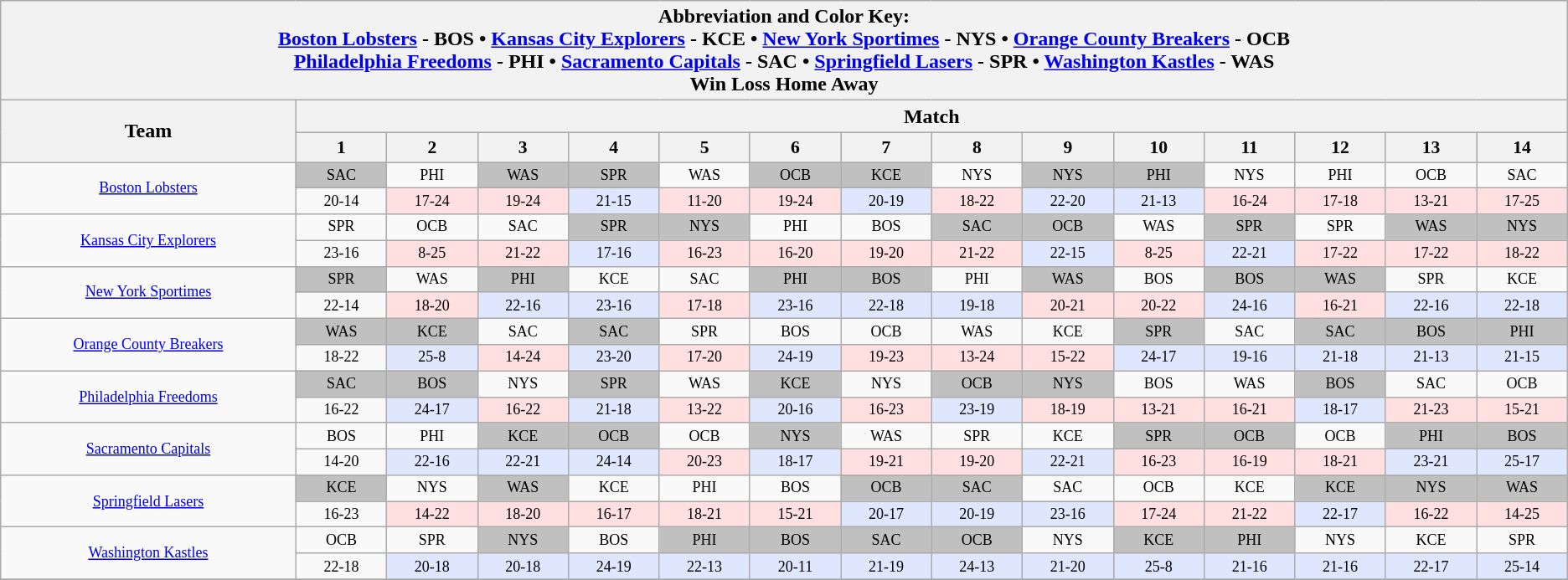<table class="wikitable" style="text-align:center;width=100%">
<tr>
<th colspan="15">Abbreviation and Color Key:<br><a href='#'>Boston Lobsters</a> - BOS • <a href='#'>Kansas City Explorers</a> - KCE • <a href='#'>New York Sportimes</a> - NYS • <a href='#'>Orange County Breakers</a> - OCB <br> <a href='#'>Philadelphia Freedoms</a> - PHI • <a href='#'>Sacramento Capitals</a> - SAC • <a href='#'>Springfield Lasers</a> - SPR • <a href='#'>Washington Kastles</a> - WAS<br><span>Win</span>  <span>Loss</span>  <span>Home</span>  <span>Away</span></th>
</tr>
<tr>
<th width="10.4%" rowspan="2">Team</th>
<th width="89.6%" colspan="14">Match</th>
</tr>
<tr style="background-color:#CCCCCC; font-size: 90%">
<th width="3.2%">1</th>
<th width="3.2%">2</th>
<th width="3.2%">3</th>
<th width="3.2%">4</th>
<th width="3.2%">5</th>
<th width="3.2%">6</th>
<th width="3.2%">7</th>
<th width="3.2%">8</th>
<th width="3.2%">9</th>
<th width="3.2%">10</th>
<th width="3.2%">11</th>
<th width="3.2%">12</th>
<th width="3.2%">13</th>
<th width="3.2%">14<br></th>
</tr>
<tr style="font-size: 75%">
<td rowspan="2"><a href='#'>Boston Lobsters</a></td>
<td bgcolor=#C0C0C0>SAC</td>
<td>PHI</td>
<td bgcolor=#C0C0C0>WAS</td>
<td bgcolor=#C0C0C0>SPR</td>
<td>WAS</td>
<td bgcolor=#C0C0C0>OCB</td>
<td bgcolor=#C0C0C0>KCE</td>
<td>NYS</td>
<td bgcolor=#C0C0C0>NYS</td>
<td bgcolor=#C0C0C0>PHI</td>
<td>NYS</td>
<td>PHI</td>
<td>OCB</td>
<td>SAC</td>
</tr>
<tr style="font-size: 75%">
<td>20-14</td>
<td bgcolor=#FFDFDF>17-24</td>
<td bgcolor=#FFDFDF>19-24</td>
<td bgcolor=#DFE7FF>21-15</td>
<td bgcolor=#FFDFDF>11-20</td>
<td bgcolor=#FFDFDF>19-24</td>
<td bgcolor=#DFE7FF>20-19</td>
<td bgcolor=#FFDFDF>18-22</td>
<td bgcolor=#DFE7FF>22-20</td>
<td bgcolor=#DFE7FF>21-13</td>
<td bgcolor=#FFDFDF>16-24</td>
<td bgcolor=#FFDFDF>17-18</td>
<td bgcolor=#FFDFDF>13-21</td>
<td bgcolor=#FFDFDF>17-25</td>
</tr>
<tr style="font-size: 75%">
<td rowspan="2"><a href='#'>Kansas City Explorers</a></td>
<td>SPR</td>
<td>OCB</td>
<td>SAC</td>
<td bgcolor=#C0C0C0>SPR</td>
<td bgcolor=#C0C0C0>NYS</td>
<td>PHI</td>
<td>BOS</td>
<td bgcolor=#C0C0C0>SAC</td>
<td bgcolor=#C0C0C0>OCB</td>
<td>WAS</td>
<td bgcolor=#C0C0C0>SPR</td>
<td>SPR</td>
<td bgcolor=#C0C0C0>WAS</td>
<td bgcolor=#C0C0C0>NYS</td>
</tr>
<tr style="font-size: 75%">
<td>23-16</td>
<td bgcolor=#FFDFDF>8-25</td>
<td bgcolor=#FFDFDF>21-22</td>
<td bgcolor=#DFE7FF>17-16</td>
<td bgcolor=#FFDFDF>16-23</td>
<td bgcolor=#FFDFDF>16-20</td>
<td bgcolor=#FFDFDF>19-20</td>
<td bgcolor=#FFDFDF>21-22</td>
<td bgcolor=#DFE7FF>22-15</td>
<td bgcolor=#FFDFDF>8-25</td>
<td bgcolor=#DFE7FF>22-21</td>
<td bgcolor=#FFDFDF>17-22</td>
<td bgcolor=#FFDFDF>17-22</td>
<td bgcolor=#FFDFDF>18-22</td>
</tr>
<tr style="font-size: 75%">
<td rowspan="2"><a href='#'>New York Sportimes</a></td>
<td bgcolor=#C0C0C0>SPR</td>
<td>WAS</td>
<td bgcolor=#C0C0C0>PHI</td>
<td>KCE</td>
<td>SAC</td>
<td bgcolor=#C0C0C0>PHI</td>
<td bgcolor=#C0C0C0>BOS</td>
<td>PHI</td>
<td bgcolor=#C0C0C0>WAS</td>
<td>BOS</td>
<td bgcolor=#C0C0C0>BOS</td>
<td bgcolor=#C0C0C0>WAS</td>
<td>SPR</td>
<td>KCE</td>
</tr>
<tr style="font-size: 75%">
<td>22-14</td>
<td bgcolor=#FFDFDF>18-20</td>
<td bgcolor=#DFE7FF>22-16</td>
<td bgcolor=#DFE7FF>23-16</td>
<td bgcolor=#FFDFDF>17-18</td>
<td bgcolor=#DFE7FF>23-16</td>
<td bgcolor=#DFE7FF>22-18</td>
<td bgcolor=#DFE7FF>19-18</td>
<td bgcolor=#FFDFDF>20-21</td>
<td bgcolor=#FFDFDF>20-22</td>
<td bgcolor=#DFE7FF>24-16</td>
<td bgcolor=#FFDFDF>16-21</td>
<td bgcolor=#DFE7FF>22-16</td>
<td bgcolor=#DFE7FF>22-18</td>
</tr>
<tr style="font-size: 75%">
<td rowspan="2"><a href='#'>Orange County Breakers</a></td>
<td bgcolor=#C0C0C0>WAS</td>
<td bgcolor=#C0C0C0>KCE</td>
<td>SAC</td>
<td bgcolor=#C0C0C0>SAC</td>
<td>SPR</td>
<td>BOS</td>
<td>OCB</td>
<td>WAS</td>
<td>KCE</td>
<td bgcolor=#C0C0C0>SPR</td>
<td>SAC</td>
<td bgcolor=#C0C0C0>SAC</td>
<td bgcolor=#C0C0C0>BOS</td>
<td bgcolor=#C0C0C0>PHI</td>
</tr>
<tr style="font-size: 75%">
<td>18-22</td>
<td bgcolor=#DFE7FF>25-8</td>
<td bgcolor=#FFDFDF>14-24</td>
<td bgcolor=#DFE7FF>23-20</td>
<td bgcolor=#FFDFDF>17-20</td>
<td bgcolor=#DFE7FF>24-19</td>
<td bgcolor=#FFDFDF>19-23</td>
<td bgcolor=#FFDFDF>13-24</td>
<td bgcolor=#FFDFDF>15-22</td>
<td bgcolor=#DFE7FF>24-17</td>
<td bgcolor=#DFE7FF>19-16</td>
<td bgcolor=#DFE7FF>21-18</td>
<td bgcolor=#DFE7FF>21-13</td>
<td bgcolor=#DFE7FF>21-15</td>
</tr>
<tr style="font-size: 75%">
<td rowspan="2"><a href='#'>Philadelphia Freedoms</a></td>
<td bgcolor=#C0C0C0>SAC</td>
<td bgcolor=#C0C0C0>BOS</td>
<td>NYS</td>
<td bgcolor=#C0C0C0>SPR</td>
<td>WAS</td>
<td bgcolor=#C0C0C0>KCE</td>
<td>NYS</td>
<td bgcolor=#C0C0C0>OCB</td>
<td bgcolor=#C0C0C0>NYS</td>
<td>BOS</td>
<td>WAS</td>
<td bgcolor=#C0C0C0>BOS</td>
<td>SAC</td>
<td>OCB</td>
</tr>
<tr style="font-size: 75%">
<td>16-22</td>
<td bgcolor=#DFE7FF>24-17</td>
<td bgcolor=#FFDFDF>16-22</td>
<td bgcolor=#DFE7FF>21-18</td>
<td bgcolor=#FFDFDF>13-22</td>
<td bgcolor=#DFE7FF>20-16</td>
<td bgcolor=#FFDFDF>16-23</td>
<td bgcolor=#DFE7FF>23-19</td>
<td bgcolor=#FFDFDF>18-19</td>
<td bgcolor=#FFDFDF>13-21</td>
<td bgcolor=#FFDFDF>16-21</td>
<td bgcolor=#DFE7FF>18-17</td>
<td bgcolor=#FFDFDF>21-23</td>
<td bgcolor=#FFDFDF>15-21</td>
</tr>
<tr style="font-size: 75%">
<td rowspan="2"><a href='#'>Sacramento Capitals</a></td>
<td>BOS</td>
<td>PHI</td>
<td bgcolor=#C0C0C0>KCE</td>
<td bgcolor=#C0C0C0>OCB</td>
<td>OCB</td>
<td bgcolor=#C0C0C0>NYS</td>
<td>WAS</td>
<td>SPR</td>
<td>KCE</td>
<td bgcolor=#C0C0C0>SPR</td>
<td bgcolor=#C0C0C0>OCB</td>
<td>OCB</td>
<td bgcolor=#C0C0C0>PHI</td>
<td bgcolor=#C0C0C0>BOS</td>
</tr>
<tr style="font-size: 75%">
<td>14-20</td>
<td bgcolor=#DFE7FF>22-16</td>
<td bgcolor=#DFE7FF>22-21</td>
<td bgcolor=#DFE7FF>24-14</td>
<td bgcolor=#FFDFDF>20-23</td>
<td bgcolor=#DFE7FF>18-17</td>
<td bgcolor=#FFDFDF>19-21</td>
<td bgcolor=#FFDFDF>19-20</td>
<td bgcolor=#DFE7FF>22-21</td>
<td bgcolor=#FFDFDF>16-23</td>
<td bgcolor=#FFDFDF>16-19</td>
<td bgcolor=#FFDFDF>18-21</td>
<td bgcolor=#DFE7FF>23-21</td>
<td bgcolor=#DFE7FF>25-17</td>
</tr>
<tr style="font-size: 75%">
<td rowspan="2"><a href='#'>Springfield Lasers</a></td>
<td bgcolor=#C0C0C0>KCE</td>
<td>NYS</td>
<td bgcolor=#C0C0C0>WAS</td>
<td>KCE</td>
<td>PHI</td>
<td>BOS</td>
<td bgcolor=#C0C0C0>OCB</td>
<td bgcolor=#C0C0C0>SAC</td>
<td>SAC</td>
<td>OCB</td>
<td>KCE</td>
<td bgcolor=#C0C0C0>KCE</td>
<td bgcolor=#C0C0C0>NYS</td>
<td bgcolor=#C0C0C0>WAS</td>
</tr>
<tr style="font-size: 75%">
<td>16-23</td>
<td bgcolor=#FFDFDF>14-22</td>
<td bgcolor=#FFDFDF>18-20</td>
<td bgcolor=#FFDFDF>16-17</td>
<td bgcolor=#FFDFDF>18-21</td>
<td bgcolor=#FFDFDF>15-21</td>
<td bgcolor=#DFE7FF>20-17</td>
<td bgcolor=#DFE7FF>20-19</td>
<td bgcolor=#DFE7FF>23-16</td>
<td bgcolor=#FFDFDF>17-24</td>
<td bgcolor=#FFDFDF>21-22</td>
<td bgcolor=#DFE7FF>22-17</td>
<td bgcolor=#FFDFDF>16-22</td>
<td bgcolor=#FFDFDF>14-25</td>
</tr>
<tr style="font-size: 75%">
<td rowspan="2"><a href='#'>Washington Kastles</a></td>
<td>OCB</td>
<td>SPR</td>
<td bgcolor=#C0C0C0>NYS</td>
<td>BOS</td>
<td bgcolor=#C0C0C0>PHI</td>
<td bgcolor=#C0C0C0>BOS</td>
<td bgcolor=#C0C0C0>SAC</td>
<td bgcolor=#C0C0C0>OCB</td>
<td>NYS</td>
<td bgcolor=#C0C0C0>KCE</td>
<td bgcolor=#C0C0C0>PHI</td>
<td>NYS</td>
<td>KCE</td>
<td>SPR</td>
</tr>
<tr style="font-size: 75%">
<td>22-18</td>
<td bgcolor=#DFE7FF>20-18</td>
<td bgcolor=#DFE7FF>20-18</td>
<td bgcolor=#DFE7FF>24-19</td>
<td bgcolor=#DFE7FF>22-13</td>
<td bgcolor=#DFE7FF>20-11</td>
<td bgcolor=#DFE7FF>21-19</td>
<td bgcolor=#DFE7FF>24-13</td>
<td bgcolor=#DFE7FF>21-20</td>
<td bgcolor=#DFE7FF>25-8</td>
<td bgcolor=#DFE7FF>21-16</td>
<td bgcolor=#DFE7FF>21-16</td>
<td bgcolor=#DFE7FF>22-17</td>
<td bgcolor=#DFE7FF>25-14</td>
</tr>
<tr style="font-size: 75%">
</tr>
</table>
